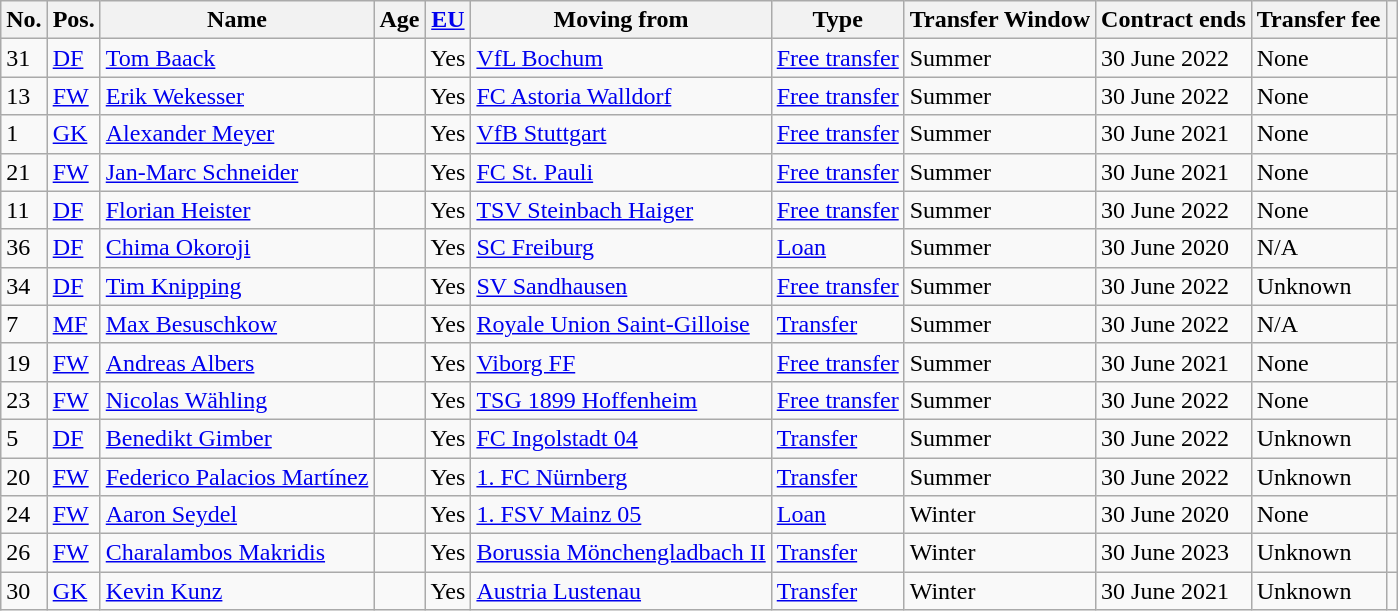<table class="wikitable">
<tr>
<th>No.</th>
<th>Pos.</th>
<th>Name</th>
<th>Age</th>
<th><a href='#'>EU</a></th>
<th>Moving from</th>
<th>Type</th>
<th>Transfer Window</th>
<th>Contract ends</th>
<th>Transfer fee</th>
<th></th>
</tr>
<tr>
<td>31</td>
<td><a href='#'>DF</a></td>
<td><a href='#'>Tom Baack</a></td>
<td></td>
<td>Yes</td>
<td><a href='#'>VfL Bochum</a></td>
<td><a href='#'>Free transfer</a></td>
<td>Summer</td>
<td>30 June 2022</td>
<td>None</td>
<td></td>
</tr>
<tr>
<td>13</td>
<td><a href='#'>FW</a></td>
<td><a href='#'>Erik Wekesser</a></td>
<td></td>
<td>Yes</td>
<td><a href='#'>FC Astoria Walldorf</a></td>
<td><a href='#'>Free transfer</a></td>
<td>Summer</td>
<td>30 June 2022</td>
<td>None</td>
<td></td>
</tr>
<tr>
<td>1</td>
<td><a href='#'>GK</a></td>
<td><a href='#'>Alexander Meyer</a></td>
<td></td>
<td>Yes</td>
<td><a href='#'>VfB Stuttgart</a></td>
<td><a href='#'>Free transfer</a></td>
<td>Summer</td>
<td>30 June 2021</td>
<td>None</td>
<td></td>
</tr>
<tr>
<td>21</td>
<td><a href='#'>FW</a></td>
<td><a href='#'>Jan-Marc Schneider</a></td>
<td></td>
<td>Yes</td>
<td><a href='#'>FC St. Pauli</a></td>
<td><a href='#'>Free transfer</a></td>
<td>Summer</td>
<td>30 June 2021</td>
<td>None</td>
<td></td>
</tr>
<tr>
<td>11</td>
<td><a href='#'>DF</a></td>
<td><a href='#'>Florian Heister</a></td>
<td></td>
<td>Yes</td>
<td><a href='#'>TSV Steinbach Haiger</a></td>
<td><a href='#'>Free transfer</a></td>
<td>Summer</td>
<td>30 June 2022</td>
<td>None</td>
<td></td>
</tr>
<tr>
<td>36</td>
<td><a href='#'>DF</a></td>
<td> <a href='#'>Chima Okoroji</a></td>
<td></td>
<td>Yes</td>
<td><a href='#'>SC Freiburg</a></td>
<td><a href='#'>Loan</a></td>
<td>Summer</td>
<td>30 June 2020</td>
<td>N/A</td>
<td></td>
</tr>
<tr>
<td>34</td>
<td><a href='#'>DF</a></td>
<td><a href='#'>Tim Knipping</a></td>
<td></td>
<td>Yes</td>
<td><a href='#'>SV Sandhausen</a></td>
<td><a href='#'>Free transfer</a></td>
<td>Summer</td>
<td>30 June 2022</td>
<td>Unknown</td>
<td></td>
</tr>
<tr>
<td>7</td>
<td><a href='#'>MF</a></td>
<td><a href='#'>Max Besuschkow</a></td>
<td></td>
<td>Yes</td>
<td><a href='#'>Royale Union Saint-Gilloise</a></td>
<td><a href='#'>Transfer</a></td>
<td>Summer</td>
<td>30 June 2022</td>
<td>N/A</td>
<td></td>
</tr>
<tr>
<td>19</td>
<td><a href='#'>FW</a></td>
<td> <a href='#'>Andreas Albers</a></td>
<td></td>
<td>Yes</td>
<td><a href='#'>Viborg FF</a></td>
<td><a href='#'>Free transfer</a></td>
<td>Summer</td>
<td>30 June 2021</td>
<td>None</td>
<td></td>
</tr>
<tr>
<td>23</td>
<td><a href='#'>FW</a></td>
<td><a href='#'>Nicolas Wähling</a></td>
<td></td>
<td>Yes</td>
<td><a href='#'>TSG 1899 Hoffenheim</a></td>
<td><a href='#'>Free transfer</a></td>
<td>Summer</td>
<td>30 June 2022</td>
<td>None</td>
<td></td>
</tr>
<tr>
<td>5</td>
<td><a href='#'>DF</a></td>
<td><a href='#'>Benedikt Gimber</a></td>
<td></td>
<td>Yes</td>
<td><a href='#'>FC Ingolstadt 04</a></td>
<td><a href='#'>Transfer</a></td>
<td>Summer</td>
<td>30 June 2022</td>
<td>Unknown</td>
<td></td>
</tr>
<tr>
<td>20</td>
<td><a href='#'>FW</a></td>
<td><a href='#'>Federico Palacios Martínez</a></td>
<td></td>
<td>Yes</td>
<td><a href='#'>1. FC Nürnberg</a></td>
<td><a href='#'>Transfer</a></td>
<td>Summer</td>
<td>30 June 2022</td>
<td>Unknown</td>
<td></td>
</tr>
<tr>
<td>24</td>
<td><a href='#'>FW</a></td>
<td><a href='#'>Aaron Seydel</a></td>
<td></td>
<td>Yes</td>
<td><a href='#'>1. FSV Mainz 05</a></td>
<td><a href='#'>Loan</a></td>
<td>Winter</td>
<td>30 June 2020</td>
<td>None</td>
<td></td>
</tr>
<tr>
<td>26</td>
<td><a href='#'>FW</a></td>
<td><a href='#'>Charalambos Makridis</a></td>
<td></td>
<td>Yes</td>
<td><a href='#'>Borussia Mönchengladbach II</a></td>
<td><a href='#'>Transfer</a></td>
<td>Winter</td>
<td>30 June 2023</td>
<td>Unknown</td>
<td></td>
</tr>
<tr>
<td>30</td>
<td><a href='#'>GK</a></td>
<td><a href='#'>Kevin Kunz</a></td>
<td></td>
<td>Yes</td>
<td><a href='#'>Austria Lustenau</a></td>
<td><a href='#'>Transfer</a></td>
<td>Winter</td>
<td>30 June 2021</td>
<td>Unknown</td>
<td></td>
</tr>
</table>
